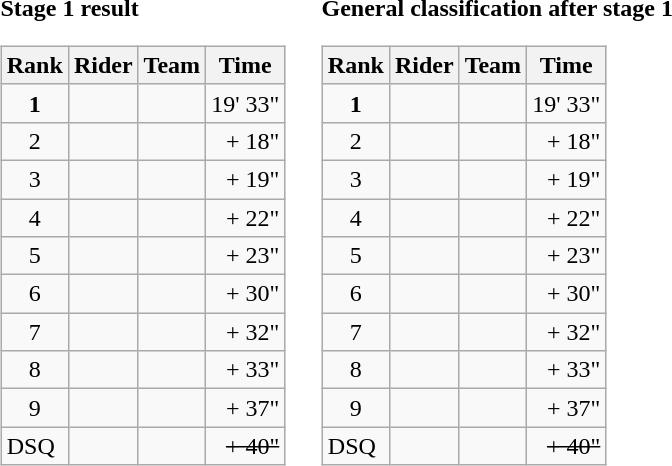<table>
<tr>
<td><strong>Stage 1 result</strong><br><table class="wikitable">
<tr>
<th scope="col">Rank</th>
<th scope="col">Rider</th>
<th scope="col">Team</th>
<th scope="col">Time</th>
</tr>
<tr>
<td style="text-align:center;"><strong>1</strong></td>
<td><strong></strong></td>
<td><strong></strong></td>
<td style="text-align:right;">19' 33"</td>
</tr>
<tr>
<td style="text-align:center;">2</td>
<td></td>
<td></td>
<td style="text-align:right;">+ 18"</td>
</tr>
<tr>
<td style="text-align:center;">3</td>
<td></td>
<td></td>
<td style="text-align:right;">+ 19"</td>
</tr>
<tr>
<td style="text-align:center;">4</td>
<td></td>
<td></td>
<td style="text-align:right;">+ 22"</td>
</tr>
<tr>
<td style="text-align:center;">5</td>
<td></td>
<td></td>
<td style="text-align:right;">+ 23"</td>
</tr>
<tr>
<td style="text-align:center;">6</td>
<td></td>
<td></td>
<td style="text-align:right;">+ 30"</td>
</tr>
<tr>
<td style="text-align:center;">7</td>
<td></td>
<td></td>
<td style="text-align:right;">+ 32"</td>
</tr>
<tr>
<td style="text-align:center;">8</td>
<td></td>
<td></td>
<td style="text-align:right;">+ 33"</td>
</tr>
<tr>
<td style="text-align:center;">9</td>
<td></td>
<td></td>
<td style="text-align:right;">+ 37"</td>
</tr>
<tr>
<td>DSQ</td>
<td><s></s></td>
<td><s></s></td>
<td style="text-align:right;"><s> + 40"</s></td>
</tr>
</table>
</td>
<td></td>
<td><strong>General classification after stage 1</strong><br><table class="wikitable">
<tr>
<th scope="col">Rank</th>
<th scope="col">Rider</th>
<th scope="col">Team</th>
<th scope="col">Time</th>
</tr>
<tr>
<td style="text-align:center;"><strong>1</strong></td>
<td><strong></strong>  </td>
<td><strong></strong></td>
<td style="text-align:right;">19' 33"</td>
</tr>
<tr>
<td style="text-align:center;">2</td>
<td> </td>
<td> </td>
<td style="text-align:right;">+ 18"</td>
</tr>
<tr>
<td style="text-align:center;">3</td>
<td></td>
<td></td>
<td style="text-align:right;">+ 19"</td>
</tr>
<tr>
<td style="text-align:center;">4</td>
<td></td>
<td> </td>
<td style="text-align:right;">+ 22"</td>
</tr>
<tr>
<td style="text-align:center;">5</td>
<td></td>
<td></td>
<td style="text-align:right;">+ 23"</td>
</tr>
<tr>
<td style="text-align:center;">6</td>
<td></td>
<td> </td>
<td style="text-align:right;">+ 30"</td>
</tr>
<tr>
<td style="text-align:center;">7</td>
<td> </td>
<td></td>
<td style="text-align:right;">+ 32"</td>
</tr>
<tr>
<td style="text-align:center;">8</td>
<td></td>
<td></td>
<td style="text-align:right;">+ 33"</td>
</tr>
<tr>
<td style="text-align:center;">9</td>
<td></td>
<td></td>
<td style="text-align:right;">+ 37"</td>
</tr>
<tr>
<td>DSQ</td>
<td><s></s></td>
<td><s> </s></td>
<td style="text-align:right;"><s> + 40"</s></td>
</tr>
</table>
</td>
</tr>
</table>
